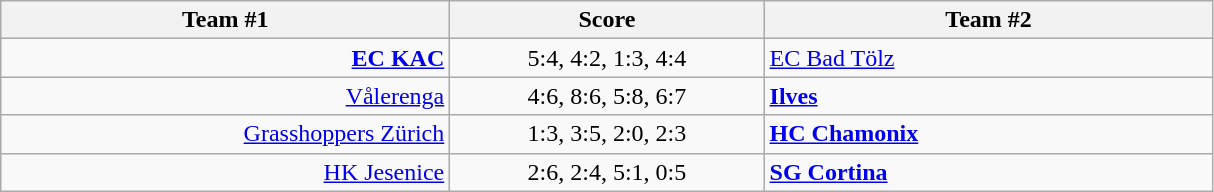<table class="wikitable" style="text-align: center;">
<tr>
<th width=20%>Team #1</th>
<th width=14%>Score</th>
<th width=20%>Team #2</th>
</tr>
<tr>
<td style="text-align: right;"><strong><a href='#'>EC KAC</a></strong> </td>
<td>5:4, 4:2, 1:3, 4:4</td>
<td style="text-align: left;"> <a href='#'>EC Bad Tölz</a></td>
</tr>
<tr>
<td style="text-align: right;"><a href='#'>Vålerenga</a> </td>
<td>4:6, 8:6, 5:8, 6:7</td>
<td style="text-align: left;"> <strong><a href='#'>Ilves</a></strong></td>
</tr>
<tr>
<td style="text-align: right;"><a href='#'>Grasshoppers Zürich</a> </td>
<td>1:3, 3:5, 2:0, 2:3</td>
<td style="text-align: left;"> <strong><a href='#'>HC Chamonix</a></strong></td>
</tr>
<tr>
<td style="text-align: right;"><a href='#'>HK Jesenice</a> </td>
<td>2:6, 2:4, 5:1, 0:5</td>
<td style="text-align: left;"> <strong><a href='#'>SG Cortina</a></strong></td>
</tr>
</table>
